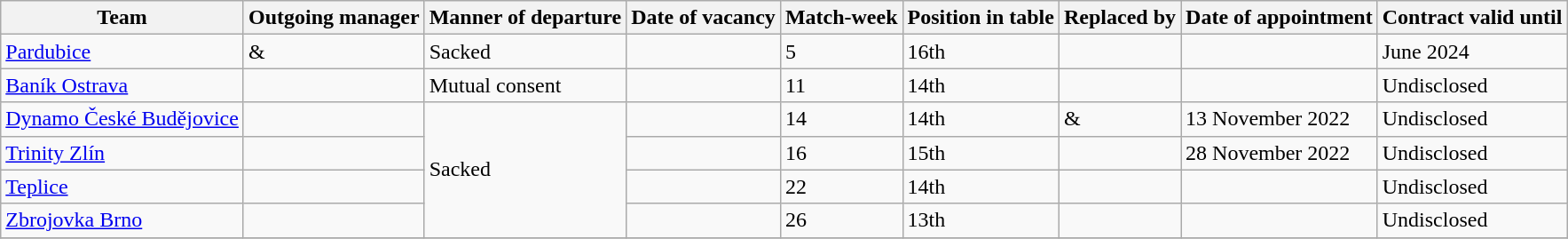<table class="wikitable sortable">
<tr>
<th>Team</th>
<th>Outgoing manager</th>
<th>Manner of departure</th>
<th>Date of vacancy</th>
<th>Match-week</th>
<th>Position in table</th>
<th>Replaced by</th>
<th>Date of appointment</th>
<th>Contract valid until</th>
</tr>
<tr>
<td><a href='#'>Pardubice</a></td>
<td>  & </td>
<td>Sacked</td>
<td></td>
<td>5</td>
<td>16th</td>
<td> </td>
<td></td>
<td>June 2024</td>
</tr>
<tr>
<td><a href='#'>Baník Ostrava</a></td>
<td> </td>
<td>Mutual consent</td>
<td></td>
<td>11</td>
<td>14th</td>
<td> </td>
<td></td>
<td>Undisclosed</td>
</tr>
<tr>
<td><a href='#'>Dynamo České Budějovice</a></td>
<td> </td>
<td rowspan="4">Sacked</td>
<td></td>
<td>14</td>
<td>14th</td>
<td>  & </td>
<td>13 November 2022</td>
<td>Undisclosed</td>
</tr>
<tr>
<td><a href='#'>Trinity Zlín</a></td>
<td> </td>
<td></td>
<td>16</td>
<td>15th</td>
<td> </td>
<td>28 November 2022</td>
<td>Undisclosed</td>
</tr>
<tr>
<td><a href='#'>Teplice</a></td>
<td> </td>
<td></td>
<td>22</td>
<td>14th</td>
<td> </td>
<td></td>
<td>Undisclosed</td>
</tr>
<tr>
<td><a href='#'>Zbrojovka Brno</a></td>
<td> </td>
<td></td>
<td>26</td>
<td>13th</td>
<td> </td>
<td></td>
<td>Undisclosed</td>
</tr>
<tr>
</tr>
</table>
